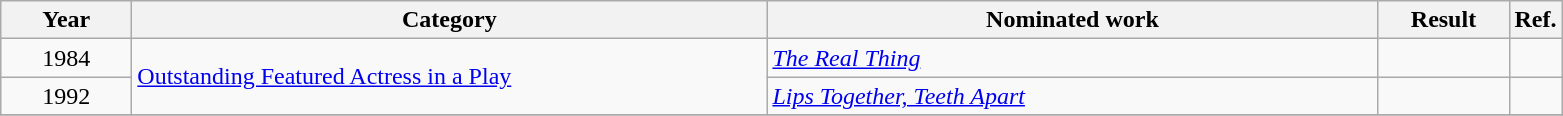<table class=wikitable>
<tr>
<th scope="col" style="width:5em;">Year</th>
<th scope="col" style="width:26em;">Category</th>
<th scope="col" style="width:25em;">Nominated work</th>
<th scope="col" style="width:5em;">Result</th>
<th>Ref.</th>
</tr>
<tr>
<td style="text-align:center;">1984</td>
<td rowspan=2><a href='#'>Outstanding Featured Actress in a Play</a></td>
<td><em><a href='#'>The Real Thing</a></em></td>
<td></td>
<td></td>
</tr>
<tr>
<td style="text-align:center;">1992</td>
<td><em><a href='#'>Lips Together, Teeth Apart</a></em></td>
<td></td>
<td></td>
</tr>
<tr>
</tr>
</table>
